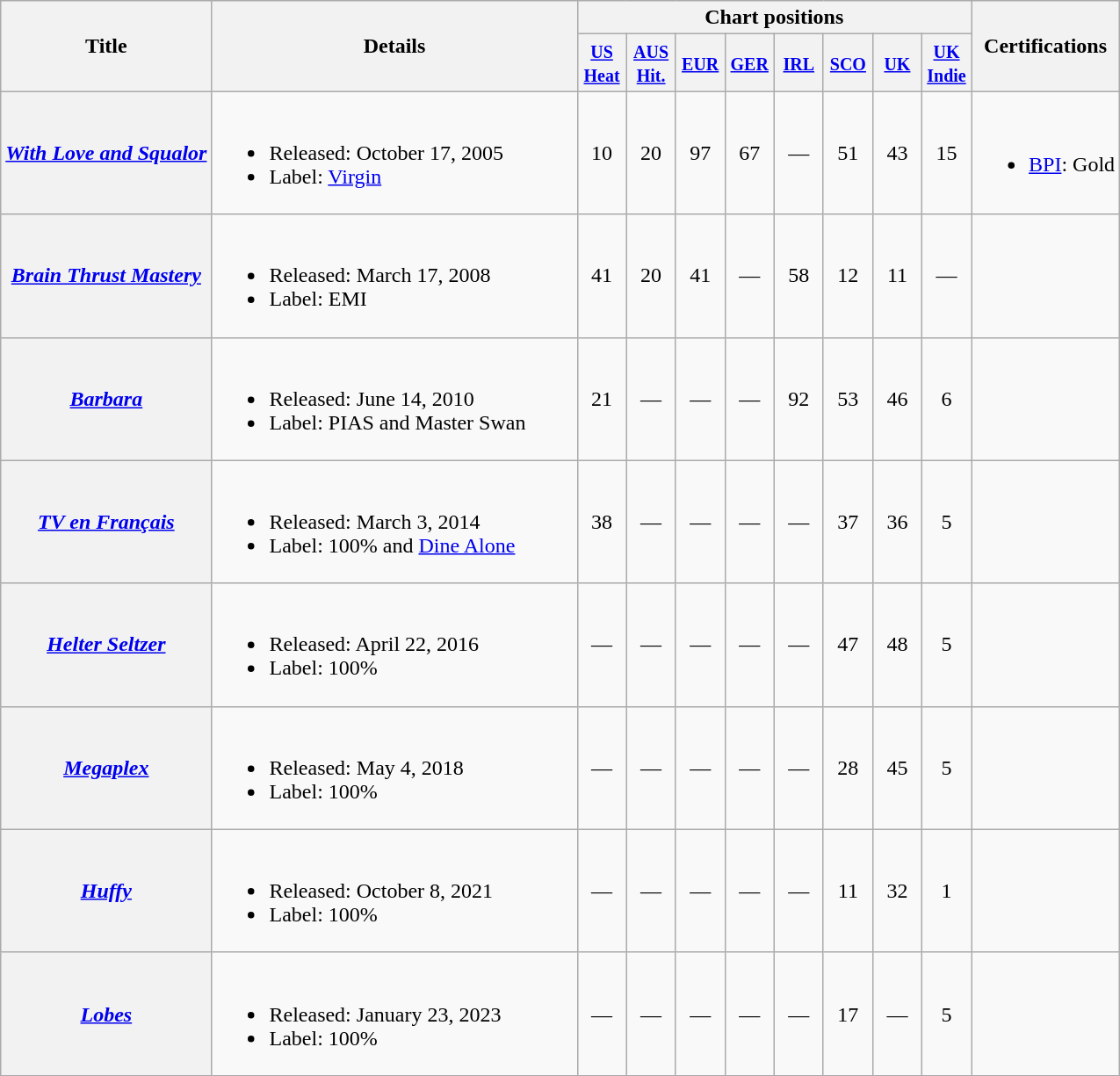<table class="wikitable plainrowheaders">
<tr>
<th scope="col" rowspan="2">Title</th>
<th style="width:270px;" rowspan="2">Details</th>
<th colspan="8">Chart positions</th>
<th rowspan="2">Certifications</th>
</tr>
<tr>
<th style="width:30px;"><small><a href='#'>US<br> Heat</a></small><br></th>
<th style="width:30px;"><small><a href='#'>AUS<br>Hit.</a><br></small></th>
<th style="width:30px;"><small><a href='#'>EUR</a><br></small></th>
<th style="width:30px;"><small><a href='#'>GER</a><br></small></th>
<th style="width:30px;"><small><a href='#'>IRL</a><br></small></th>
<th style="width:30px;"><small><a href='#'>SCO</a><br></small></th>
<th style="width:30px;"><small><a href='#'>UK</a></small><br></th>
<th style="width:30px;"><small><a href='#'>UK<br>Indie</a></small><br></th>
</tr>
<tr>
<th scope="row"><em><a href='#'>With Love and Squalor</a></em></th>
<td><br><ul><li>Released: October 17, 2005</li><li>Label: <a href='#'>Virgin</a></li></ul></td>
<td style="text-align:center;">10</td>
<td style="text-align:center;">20</td>
<td style="text-align:center;">97</td>
<td style="text-align:center;">67</td>
<td style="text-align:center;">—</td>
<td style="text-align:center;">51</td>
<td style="text-align:center;">43</td>
<td style="text-align:center;">15</td>
<td><br><ul><li><a href='#'>BPI</a>: Gold</li></ul></td>
</tr>
<tr>
<th scope="row"><em><a href='#'>Brain Thrust Mastery</a></em></th>
<td><br><ul><li>Released: March 17, 2008</li><li>Label: EMI</li></ul></td>
<td style="text-align:center;">41</td>
<td style="text-align:center;">20</td>
<td style="text-align:center;">41</td>
<td style="text-align:center;">—</td>
<td style="text-align:center;">58</td>
<td style="text-align:center;">12</td>
<td style="text-align:center;">11</td>
<td style="text-align:center;">—</td>
<td></td>
</tr>
<tr>
<th scope="row"><em><a href='#'>Barbara</a></em></th>
<td><br><ul><li>Released: June 14, 2010</li><li>Label: PIAS and Master Swan</li></ul></td>
<td style="text-align:center;">21</td>
<td style="text-align:center;">—</td>
<td style="text-align:center;">—</td>
<td style="text-align:center;">—</td>
<td style="text-align:center;">92</td>
<td style="text-align:center;">53</td>
<td style="text-align:center;">46</td>
<td style="text-align:center;">6</td>
<td></td>
</tr>
<tr>
<th scope="row"><em><a href='#'>TV en Français</a></em></th>
<td><br><ul><li>Released: March 3, 2014</li><li>Label: 100% and <a href='#'>Dine Alone</a></li></ul></td>
<td style="text-align:center;">38</td>
<td style="text-align:center;">—</td>
<td style="text-align:center;">—</td>
<td style="text-align:center;">—</td>
<td style="text-align:center;">—</td>
<td style="text-align:center;">37</td>
<td style="text-align:center;">36</td>
<td style="text-align:center;">5</td>
<td></td>
</tr>
<tr>
<th scope="row"><em><a href='#'>Helter Seltzer</a></em></th>
<td><br><ul><li>Released: April 22, 2016</li><li>Label: 100%</li></ul></td>
<td style="text-align:center;">—</td>
<td style="text-align:center;">—</td>
<td style="text-align:center;">—</td>
<td style="text-align:center;">—</td>
<td style="text-align:center;">—</td>
<td style="text-align:center;">47</td>
<td style="text-align:center;">48</td>
<td style="text-align:center;">5</td>
<td></td>
</tr>
<tr>
<th scope="row"><em><a href='#'>Megaplex</a></em></th>
<td><br><ul><li>Released: May 4, 2018</li><li>Label: 100%</li></ul></td>
<td style="text-align:center;">—</td>
<td style="text-align:center;">—</td>
<td style="text-align:center;">—</td>
<td style="text-align:center;">—</td>
<td style="text-align:center;">—</td>
<td style="text-align:center;">28</td>
<td style="text-align:center;">45</td>
<td style="text-align:center;">5</td>
<td></td>
</tr>
<tr>
<th scope="row"><em><a href='#'>Huffy</a></em></th>
<td><br><ul><li>Released: October 8, 2021</li><li>Label: 100%</li></ul></td>
<td style="text-align:center;">—</td>
<td style="text-align:center;">—</td>
<td style="text-align:center;">—</td>
<td style="text-align:center;">—</td>
<td style="text-align:center;">—</td>
<td style="text-align:center;">11</td>
<td style="text-align:center;">32</td>
<td style="text-align:center;">1</td>
<td></td>
</tr>
<tr>
<th scope="row"><em><a href='#'>Lobes</a></em></th>
<td><br><ul><li>Released: January 23, 2023</li><li>Label: 100%</li></ul></td>
<td style="text-align:center;">—</td>
<td style="text-align:center;">—</td>
<td style="text-align:center;">—</td>
<td style="text-align:center;">—</td>
<td style="text-align:center;">—</td>
<td style="text-align:center;">17</td>
<td style="text-align:center;">—</td>
<td style="text-align:center;">5</td>
<td></td>
</tr>
</table>
